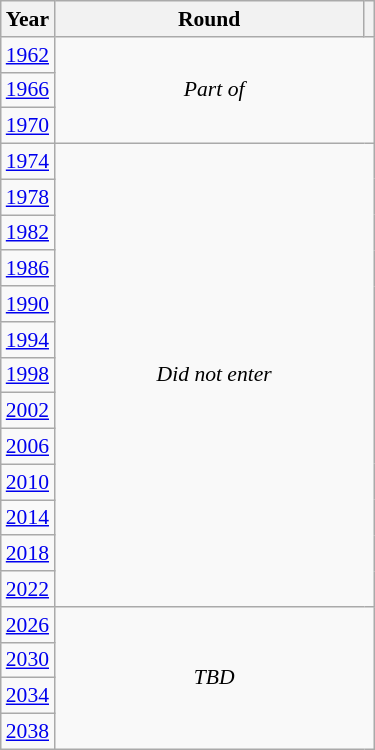<table class="wikitable" style="text-align: center; font-size:90%">
<tr>
<th>Year</th>
<th style="width:200px">Round</th>
<th></th>
</tr>
<tr>
<td><a href='#'>1962</a></td>
<td colspan="2" rowspan="3"><em>Part of </em></td>
</tr>
<tr>
<td><a href='#'>1966</a></td>
</tr>
<tr>
<td><a href='#'>1970</a></td>
</tr>
<tr>
<td><a href='#'>1974</a></td>
<td colspan="2" rowspan="13"><em>Did not enter</em></td>
</tr>
<tr>
<td><a href='#'>1978</a></td>
</tr>
<tr>
<td><a href='#'>1982</a></td>
</tr>
<tr>
<td><a href='#'>1986</a></td>
</tr>
<tr>
<td><a href='#'>1990</a></td>
</tr>
<tr>
<td><a href='#'>1994</a></td>
</tr>
<tr>
<td><a href='#'>1998</a></td>
</tr>
<tr>
<td><a href='#'>2002</a></td>
</tr>
<tr>
<td><a href='#'>2006</a></td>
</tr>
<tr>
<td><a href='#'>2010</a></td>
</tr>
<tr>
<td><a href='#'>2014</a></td>
</tr>
<tr>
<td><a href='#'>2018</a></td>
</tr>
<tr>
<td><a href='#'>2022</a></td>
</tr>
<tr>
<td><a href='#'>2026</a></td>
<td colspan="2" rowspan="4"><em>TBD</em></td>
</tr>
<tr>
<td><a href='#'>2030</a></td>
</tr>
<tr>
<td><a href='#'>2034</a></td>
</tr>
<tr>
<td><a href='#'>2038</a></td>
</tr>
</table>
